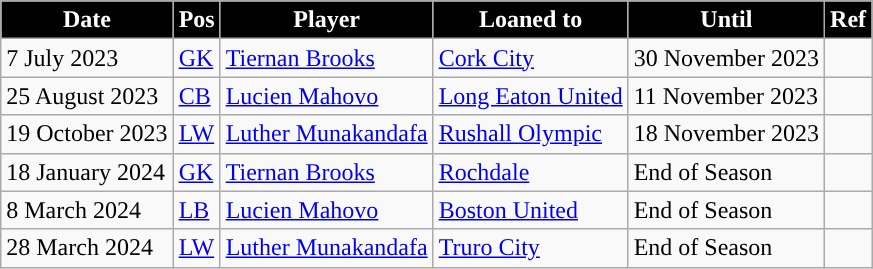<table class="wikitable plainrowheaders sortable">
<tr>
<th style="background:black; color:white; ">Date</th>
<th style="background:black; color:white; ">Pos</th>
<th style="background:black; color:white; ">Player</th>
<th style="background:black; color:white; ">Loaned to</th>
<th style="background:black; color:white; ">Until</th>
<th style="background:black; color:white; ">Ref</th>
</tr>
<tr>
<td>7 July 2023</td>
<td><a href='#'>GK</a></td>
<td> <a href='#'>Tiernan Brooks</a></td>
<td> <a href='#'>Cork City</a></td>
<td>30 November 2023</td>
<td></td>
</tr>
<tr>
<td>25 August 2023</td>
<td><a href='#'>CB</a></td>
<td> <a href='#'>Lucien Mahovo</a></td>
<td> <a href='#'>Long Eaton United</a></td>
<td>11 November 2023</td>
<td></td>
</tr>
<tr>
<td>19 October 2023</td>
<td><a href='#'>LW</a></td>
<td> <a href='#'>Luther Munakandafa</a></td>
<td> <a href='#'>Rushall Olympic</a></td>
<td>18 November 2023</td>
<td></td>
</tr>
<tr>
<td>18 January 2024</td>
<td><a href='#'>GK</a></td>
<td> <a href='#'>Tiernan Brooks</a></td>
<td> <a href='#'>Rochdale</a></td>
<td>End of Season</td>
<td></td>
</tr>
<tr>
<td>8 March 2024</td>
<td><a href='#'>LB</a></td>
<td> <a href='#'>Lucien Mahovo</a></td>
<td> <a href='#'>Boston United</a></td>
<td>End of Season</td>
<td></td>
</tr>
<tr>
<td>28 March 2024</td>
<td><a href='#'>LW</a></td>
<td> <a href='#'>Luther Munakandafa</a></td>
<td> <a href='#'>Truro City</a></td>
<td>End of Season</td>
<td></td>
</tr>
</table>
